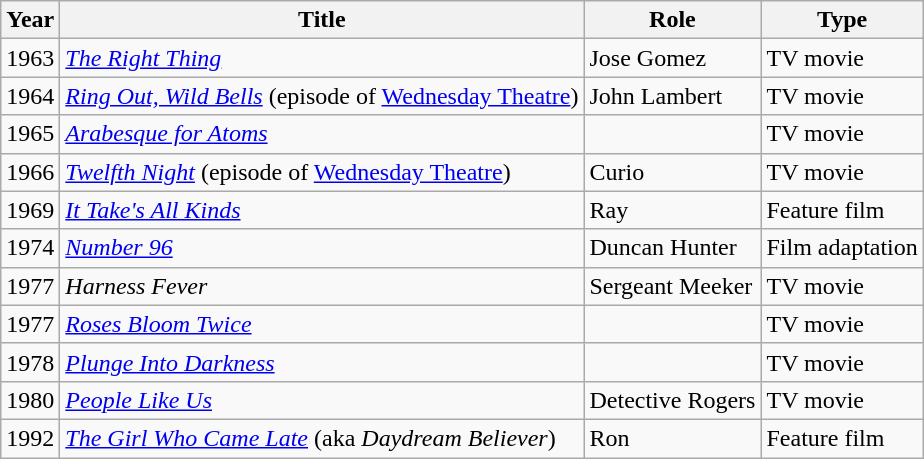<table class="wikitable">
<tr>
<th>Year</th>
<th>Title</th>
<th>Role</th>
<th>Type</th>
</tr>
<tr>
<td>1963</td>
<td><em><a href='#'>The Right Thing</a></em></td>
<td>Jose Gomez</td>
<td>TV movie</td>
</tr>
<tr>
<td>1964</td>
<td><em><a href='#'>Ring Out, Wild Bells</a></em> (episode of <a href='#'>Wednesday Theatre</a>)</td>
<td>John Lambert</td>
<td>TV movie</td>
</tr>
<tr>
<td>1965</td>
<td><em><a href='#'>Arabesque for Atoms</a></em></td>
<td></td>
<td>TV movie</td>
</tr>
<tr>
<td>1966</td>
<td><em><a href='#'>Twelfth Night</a></em> (episode of <a href='#'>Wednesday Theatre</a>)</td>
<td>Curio</td>
<td>TV movie</td>
</tr>
<tr>
<td>1969</td>
<td><em><a href='#'>It Take's All Kinds</a></em></td>
<td>Ray</td>
<td>Feature film</td>
</tr>
<tr>
<td>1974</td>
<td><em><a href='#'>Number 96</a></em></td>
<td>Duncan Hunter</td>
<td>Film adaptation</td>
</tr>
<tr>
<td>1977</td>
<td><em>Harness Fever</em></td>
<td>Sergeant Meeker</td>
<td>TV movie</td>
</tr>
<tr>
<td>1977</td>
<td><em><a href='#'>Roses Bloom Twice</a></em></td>
<td></td>
<td>TV movie</td>
</tr>
<tr>
<td>1978</td>
<td><em><a href='#'>Plunge Into Darkness</a></em></td>
<td></td>
<td>TV movie</td>
</tr>
<tr>
<td>1980</td>
<td><em><a href='#'>People Like Us</a></em></td>
<td>Detective Rogers</td>
<td>TV movie</td>
</tr>
<tr>
<td>1992</td>
<td><em><a href='#'>The Girl Who Came Late</a></em> (aka <em>Daydream Believer</em>)</td>
<td>Ron</td>
<td>Feature film</td>
</tr>
</table>
